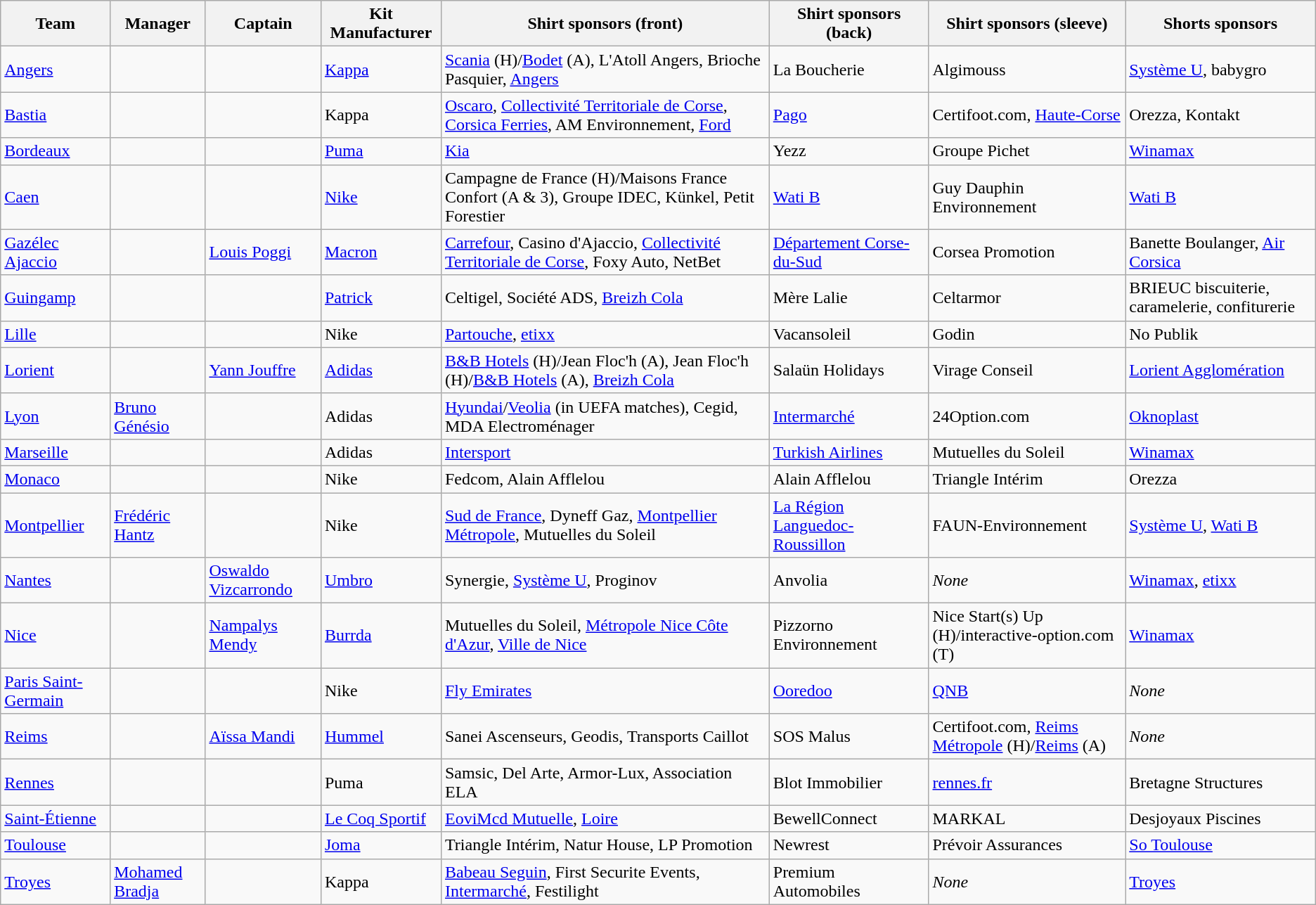<table class="wikitable sortable" style="text-align: left;">
<tr>
<th>Team</th>
<th>Manager</th>
<th>Captain</th>
<th>Kit Manufacturer</th>
<th>Shirt sponsors (front)</th>
<th>Shirt sponsors (back)</th>
<th>Shirt sponsors (sleeve)</th>
<th>Shorts sponsors</th>
</tr>
<tr>
<td><a href='#'>Angers</a></td>
<td> </td>
<td> </td>
<td><a href='#'>Kappa</a></td>
<td><a href='#'>Scania</a> (H)/<a href='#'>Bodet</a> (A), L'Atoll Angers, Brioche Pasquier, <a href='#'>Angers</a></td>
<td>La Boucherie</td>
<td>Algimouss</td>
<td><a href='#'>Système U</a>, babygro</td>
</tr>
<tr>
<td><a href='#'>Bastia</a></td>
<td> </td>
<td> </td>
<td>Kappa</td>
<td><a href='#'>Oscaro</a>, <a href='#'>Collectivité Territoriale de Corse</a>, <a href='#'>Corsica Ferries</a>, AM Environnement, <a href='#'>Ford</a></td>
<td><a href='#'>Pago</a></td>
<td>Certifoot.com, <a href='#'>Haute-Corse</a></td>
<td>Orezza, Kontakt</td>
</tr>
<tr>
<td><a href='#'>Bordeaux</a></td>
<td> </td>
<td> </td>
<td><a href='#'>Puma</a></td>
<td><a href='#'>Kia</a></td>
<td>Yezz</td>
<td>Groupe Pichet</td>
<td><a href='#'>Winamax</a></td>
</tr>
<tr>
<td><a href='#'>Caen</a></td>
<td> </td>
<td> </td>
<td><a href='#'>Nike</a></td>
<td>Campagne de France (H)/Maisons France Confort (A & 3), Groupe IDEC, Künkel, Petit Forestier</td>
<td><a href='#'>Wati B</a></td>
<td>Guy Dauphin Environnement</td>
<td><a href='#'>Wati B</a></td>
</tr>
<tr>
<td><a href='#'>Gazélec Ajaccio</a></td>
<td> </td>
<td> <a href='#'>Louis Poggi</a></td>
<td><a href='#'>Macron</a></td>
<td><a href='#'>Carrefour</a>, Casino d'Ajaccio, <a href='#'>Collectivité Territoriale de Corse</a>, Foxy Auto, NetBet</td>
<td><a href='#'>Département Corse-du-Sud</a></td>
<td>Corsea Promotion</td>
<td>Banette Boulanger, <a href='#'>Air Corsica</a></td>
</tr>
<tr>
<td><a href='#'>Guingamp</a></td>
<td> </td>
<td> </td>
<td><a href='#'>Patrick</a></td>
<td>Celtigel, Société ADS, <a href='#'>Breizh Cola</a></td>
<td>Mère Lalie</td>
<td>Celtarmor</td>
<td>BRIEUC biscuiterie, caramelerie, confiturerie</td>
</tr>
<tr>
<td><a href='#'>Lille</a></td>
<td> </td>
<td> </td>
<td>Nike</td>
<td><a href='#'>Partouche</a>, <a href='#'>etixx</a></td>
<td>Vacansoleil</td>
<td>Godin</td>
<td>No Publik</td>
</tr>
<tr>
<td><a href='#'>Lorient</a></td>
<td> </td>
<td> <a href='#'>Yann Jouffre</a></td>
<td><a href='#'>Adidas</a></td>
<td><a href='#'>B&B Hotels</a> (H)/Jean Floc'h (A), Jean Floc'h (H)/<a href='#'>B&B Hotels</a> (A), <a href='#'>Breizh Cola</a></td>
<td>Salaün Holidays</td>
<td>Virage Conseil</td>
<td><a href='#'>Lorient Agglomération</a></td>
</tr>
<tr>
<td><a href='#'>Lyon</a></td>
<td> <a href='#'>Bruno Génésio</a></td>
<td> </td>
<td>Adidas</td>
<td><a href='#'>Hyundai</a>/<a href='#'>Veolia</a> (in UEFA matches), Cegid, MDA Electroménager</td>
<td><a href='#'>Intermarché</a></td>
<td>24Option.com</td>
<td><a href='#'>Oknoplast</a></td>
</tr>
<tr>
<td><a href='#'>Marseille</a></td>
<td> </td>
<td> </td>
<td>Adidas</td>
<td><a href='#'>Intersport</a></td>
<td><a href='#'>Turkish Airlines</a></td>
<td>Mutuelles du Soleil</td>
<td><a href='#'>Winamax</a></td>
</tr>
<tr>
<td><a href='#'>Monaco</a></td>
<td> </td>
<td> </td>
<td>Nike</td>
<td>Fedcom, Alain Afflelou</td>
<td>Alain Afflelou</td>
<td>Triangle Intérim</td>
<td>Orezza</td>
</tr>
<tr>
<td><a href='#'>Montpellier</a></td>
<td> <a href='#'>Frédéric Hantz</a></td>
<td> </td>
<td>Nike</td>
<td><a href='#'>Sud de France</a>, Dyneff Gaz, <a href='#'>Montpellier Métropole</a>, Mutuelles du Soleil</td>
<td><a href='#'>La Région Languedoc-Roussillon</a></td>
<td>FAUN-Environnement</td>
<td><a href='#'>Système U</a>, <a href='#'>Wati B</a></td>
</tr>
<tr>
<td><a href='#'>Nantes</a></td>
<td> </td>
<td> <a href='#'>Oswaldo Vizcarrondo</a></td>
<td><a href='#'>Umbro</a></td>
<td>Synergie, <a href='#'>Système U</a>, Proginov</td>
<td>Anvolia</td>
<td><em>None</em></td>
<td><a href='#'>Winamax</a>, <a href='#'>etixx</a></td>
</tr>
<tr>
<td><a href='#'>Nice</a></td>
<td> </td>
<td> <a href='#'>Nampalys Mendy</a></td>
<td><a href='#'>Burrda</a></td>
<td>Mutuelles du Soleil, <a href='#'>Métropole Nice Côte d'Azur</a>, <a href='#'>Ville de Nice</a></td>
<td>Pizzorno Environnement</td>
<td>Nice Start(s) Up (H)/interactive-option.com (T)</td>
<td><a href='#'>Winamax</a></td>
</tr>
<tr>
<td><a href='#'>Paris Saint-Germain</a></td>
<td> </td>
<td> </td>
<td>Nike</td>
<td><a href='#'>Fly Emirates</a></td>
<td><a href='#'>Ooredoo</a></td>
<td><a href='#'>QNB</a></td>
<td><em>None</em></td>
</tr>
<tr>
<td><a href='#'>Reims</a></td>
<td> </td>
<td> <a href='#'>Aïssa Mandi</a></td>
<td><a href='#'>Hummel</a></td>
<td>Sanei Ascenseurs, Geodis, Transports Caillot</td>
<td>SOS Malus</td>
<td>Certifoot.com, <a href='#'>Reims Métropole</a> (H)/<a href='#'>Reims</a> (A)</td>
<td><em>None</em></td>
</tr>
<tr>
<td><a href='#'>Rennes</a></td>
<td> </td>
<td> </td>
<td>Puma</td>
<td>Samsic, Del Arte, Armor-Lux, Association ELA</td>
<td>Blot Immobilier</td>
<td><a href='#'>rennes.fr</a></td>
<td>Bretagne Structures</td>
</tr>
<tr>
<td><a href='#'>Saint-Étienne</a></td>
<td> </td>
<td> </td>
<td><a href='#'>Le Coq Sportif</a></td>
<td><a href='#'>EoviMcd Mutuelle</a>, <a href='#'>Loire</a></td>
<td>BewellConnect</td>
<td>MARKAL</td>
<td>Desjoyaux Piscines</td>
</tr>
<tr>
<td><a href='#'>Toulouse</a></td>
<td> </td>
<td> </td>
<td><a href='#'>Joma</a></td>
<td>Triangle Intérim, Natur House, LP Promotion</td>
<td>Newrest</td>
<td>Prévoir Assurances</td>
<td><a href='#'>So Toulouse</a></td>
</tr>
<tr>
<td><a href='#'>Troyes</a></td>
<td> <a href='#'>Mohamed Bradja</a></td>
<td> </td>
<td>Kappa</td>
<td><a href='#'>Babeau Seguin</a>, First Securite Events, <a href='#'>Intermarché</a>, Festilight</td>
<td>Premium Automobiles</td>
<td><em>None</em></td>
<td><a href='#'>Troyes</a></td>
</tr>
</table>
